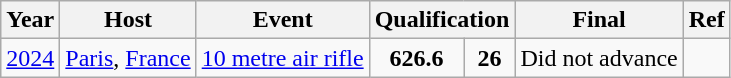<table class="wikitable sortable">
<tr>
<th>Year</th>
<th>Host</th>
<th>Event</th>
<th colspan="2">Qualification</th>
<th>Final</th>
<th>Ref</th>
</tr>
<tr>
<td><a href='#'>2024</a></td>
<td><a href='#'>Paris</a>, <a href='#'>France</a></td>
<td><a href='#'>10 metre air rifle</a></td>
<td align=center><strong>626.6</strong></td>
<td align=center><strong>26</strong></td>
<td>Did not advance</td>
<td align="center"></td>
</tr>
</table>
